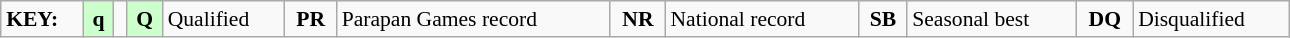<table class="wikitable" style="margin:0.5em auto; font-size:90%;position:relative;" width=68%>
<tr>
<td><strong>KEY:</strong></td>
<td bgcolor=ccffcc align=center><strong>q</strong></td>
<td></td>
<td bgcolor=ccffcc align=center><strong>Q</strong></td>
<td>Qualified</td>
<td align=center><strong>PR</strong></td>
<td>Parapan Games record</td>
<td align=center><strong>NR</strong></td>
<td>National record</td>
<td align=center><strong>SB</strong></td>
<td>Seasonal best</td>
<td align=center><strong>DQ</strong></td>
<td>Disqualified</td>
</tr>
</table>
